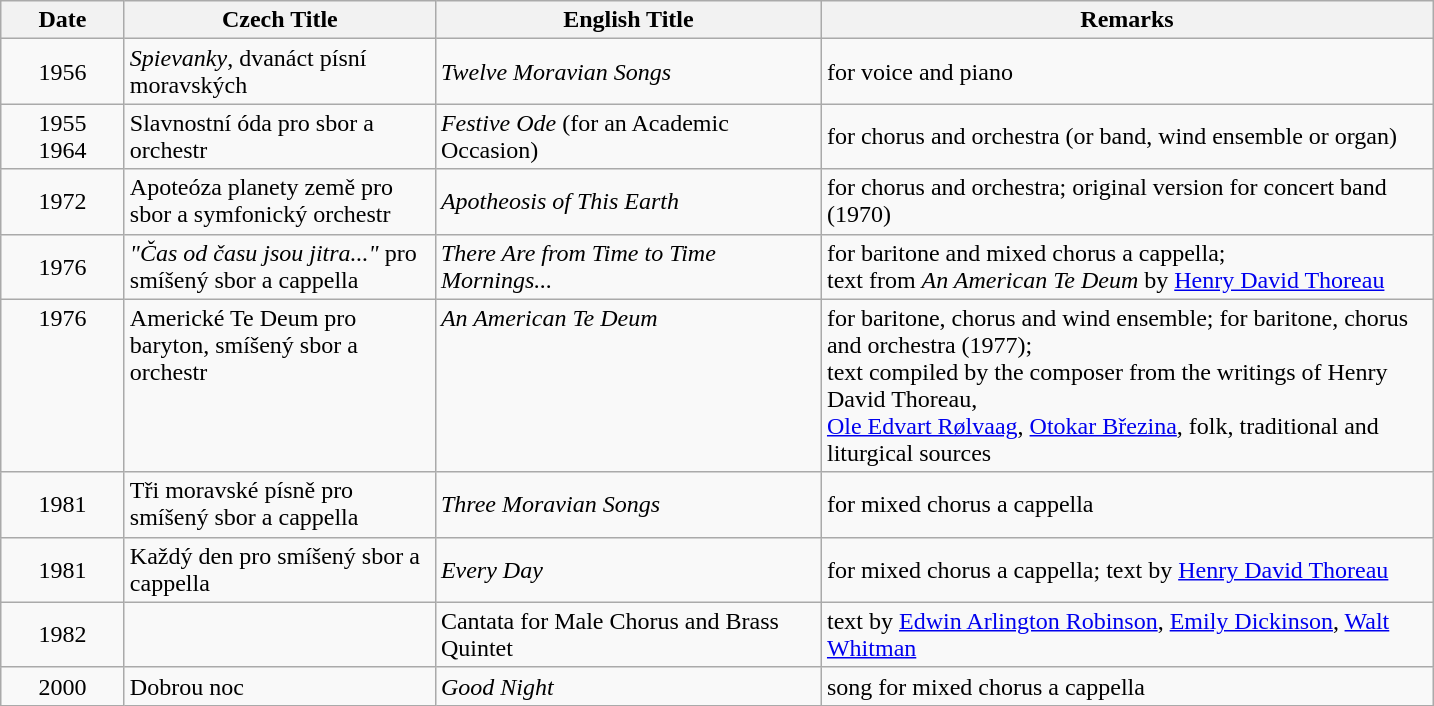<table class="wikitable" style="margins:auto; width=95%;">
<tr>
<th width="75">Date</th>
<th width="200">Czech Title</th>
<th width="250">English Title</th>
<th width="400">Remarks</th>
</tr>
<tr>
<td align=center>1956</td>
<td><em>Spievanky</em>, dvanáct písní moravských</td>
<td><em>Twelve Moravian Songs</em></td>
<td>for voice and piano</td>
</tr>
<tr>
<td align=center>1955 <br> 1964</td>
<td>Slavnostní óda pro sbor a orchestr</td>
<td><em>Festive Ode</em> (for an Academic Occasion)</td>
<td>for chorus and orchestra (or band, wind ensemble or organ)</td>
</tr>
<tr>
<td align=center>1972</td>
<td>Apoteóza planety země pro sbor a symfonický orchestr</td>
<td><em>Apotheosis of This Earth</em></td>
<td>for chorus and orchestra; original version for concert band (1970)</td>
</tr>
<tr>
<td align=center>1976</td>
<td valign="top"><em>"Čas od času jsou jitra..."</em> pro smíšený sbor a cappella</td>
<td valign="top"><em>There Are from Time to Time Mornings...</em></td>
<td>for baritone and mixed chorus a cappella; <br> text from <em>An American Te Deum</em> by <a href='#'>Henry David Thoreau</a></td>
</tr>
<tr>
<td align=center valign="top">1976</td>
<td valign="top">Americké Te Deum pro baryton, smíšený sbor a orchestr</td>
<td valign="top"><em>An American Te Deum</em></td>
<td>for baritone, chorus and wind ensemble; for baritone, chorus and orchestra (1977); <br> text compiled by the composer from the writings of Henry David Thoreau, <br> <a href='#'>Ole Edvart Rølvaag</a>, <a href='#'>Otokar Březina</a>, folk, traditional and liturgical sources</td>
</tr>
<tr>
<td align=center>1981</td>
<td>Tři moravské písně pro smíšený sbor a cappella</td>
<td><em>Three Moravian Songs</em></td>
<td>for mixed chorus a cappella</td>
</tr>
<tr>
<td align=center>1981</td>
<td>Každý den pro smíšený sbor a cappella</td>
<td><em>Every Day</em></td>
<td>for mixed chorus a cappella; text by <a href='#'>Henry David Thoreau</a></td>
</tr>
<tr>
<td align=center>1982</td>
<td> </td>
<td>Cantata for Male Chorus and Brass Quintet</td>
<td>text by <a href='#'>Edwin Arlington Robinson</a>, <a href='#'>Emily Dickinson</a>, <a href='#'>Walt Whitman</a></td>
</tr>
<tr>
<td align=center>2000</td>
<td>Dobrou noc</td>
<td><em>Good Night</em></td>
<td>song for mixed chorus a cappella</td>
</tr>
</table>
